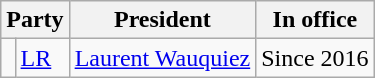<table class="wikitable">
<tr>
<th colspan="2">Party</th>
<th>President</th>
<th>In office</th>
</tr>
<tr>
<td></td>
<td><a href='#'>LR</a></td>
<td><a href='#'>Laurent Wauquiez</a></td>
<td>Since 2016</td>
</tr>
</table>
